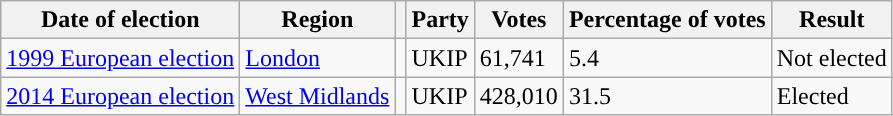<table class="wikitable">
<tr>
<th>Date of election</th>
<th>Region</th>
<th></th>
<th>Party</th>
<th>Votes</th>
<th>Percentage of votes</th>
<th>Result</th>
</tr>
<tr>
<td><a href='#'>1999 European election</a></td>
<td><a href='#'>London</a></td>
<td style="background-color: "></td>
<td>UKIP</td>
<td>61,741</td>
<td>5.4</td>
<td>Not elected</td>
</tr>
<tr>
<td><a href='#'>2014 European election</a></td>
<td><a href='#'>West Midlands</a></td>
<td style="background-color: "></td>
<td>UKIP</td>
<td>428,010</td>
<td>31.5</td>
<td>Elected</td>
</tr>
</table>
